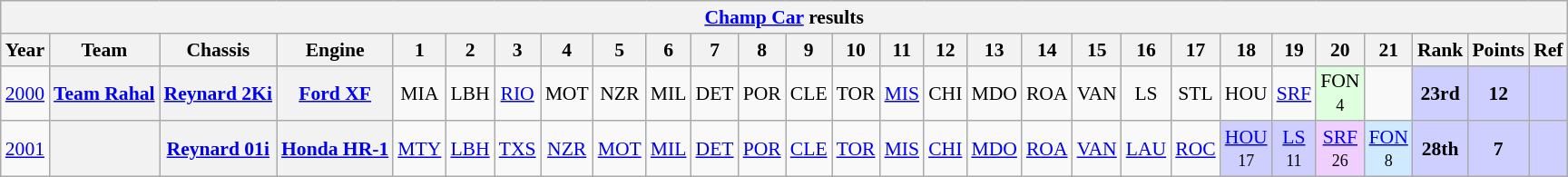<table class="wikitable" style="text-align:center; font-size:90%">
<tr>
<th colspan=45><a href='#'>Champ Car</a> results</th>
</tr>
<tr>
<th>Year</th>
<th>Team</th>
<th>Chassis</th>
<th>Engine</th>
<th>1</th>
<th>2</th>
<th>3</th>
<th>4</th>
<th>5</th>
<th>6</th>
<th>7</th>
<th>8</th>
<th>9</th>
<th>10</th>
<th>11</th>
<th>12</th>
<th>13</th>
<th>14</th>
<th>15</th>
<th>16</th>
<th>17</th>
<th>18</th>
<th>19</th>
<th>20</th>
<th>21</th>
<th>Rank</th>
<th>Points</th>
<th>Ref</th>
</tr>
<tr>
<td><a href='#'>2000</a></td>
<th><a href='#'>Team Rahal</a></th>
<th><a href='#'>Reynard 2Ki</a></th>
<th><a href='#'>Ford XF</a></th>
<td>MIA</td>
<td>LBH</td>
<td><a href='#'>RIO</a></td>
<td>MOT</td>
<td>NZR</td>
<td>MIL</td>
<td>DET</td>
<td>POR</td>
<td>CLE</td>
<td>TOR</td>
<td><a href='#'>MIS</a></td>
<td>CHI</td>
<td>MDO</td>
<td>ROA</td>
<td>VAN</td>
<td>LS</td>
<td>STL</td>
<td>HOU</td>
<td><a href='#'>SRF</a></td>
<td style="background:#DFFFDF;">FON<br><small>4</small></td>
<td></td>
<td style="background:#CFCFFF;"><strong>23rd</strong></td>
<td style="background:#CFCFFF;"><strong>12</strong></td>
<td style="background:#CFCFFF;"></td>
</tr>
<tr>
<td><a href='#'>2001</a></td>
<th></th>
<th><a href='#'>Reynard 01i</a></th>
<th><a href='#'>Honda HR-1</a></th>
<td><a href='#'>MTY</a></td>
<td><a href='#'>LBH</a></td>
<td><a href='#'>TXS</a></td>
<td><a href='#'>NZR</a></td>
<td><a href='#'>MOT</a></td>
<td><a href='#'>MIL</a></td>
<td><a href='#'>DET</a></td>
<td><a href='#'>POR</a></td>
<td><a href='#'>CLE</a></td>
<td><a href='#'>TOR</a></td>
<td><a href='#'>MIS</a></td>
<td><a href='#'>CHI</a></td>
<td><a href='#'>MDO</a></td>
<td><a href='#'>ROA</a></td>
<td><a href='#'>VAN</a></td>
<td><a href='#'>LAU</a></td>
<td><a href='#'>ROC</a></td>
<td style="background:#CFCFFF;"><a href='#'>HOU</a><br><small>17</small></td>
<td style="background:#CFCFFF;"><a href='#'>LS</a><br><small>11</small></td>
<td style="background:#EFCFFF;"><a href='#'>SRF</a><br><small>26</small></td>
<td style="background:#CFEAFF;"><a href='#'>FON</a><br><small>8</small></td>
<td style="background:#CFCFFF;"><strong>28th</strong></td>
<td style="background:#CFCFFF;"><strong>7</strong></td>
<td style="background:#CFCFFF;"></td>
</tr>
</table>
